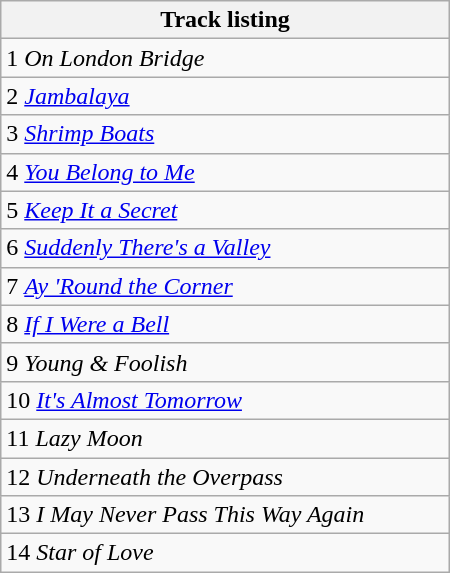<table class="wikitable collapsible collapsed" style="width:300px;">
<tr>
<th>Track listing</th>
</tr>
<tr>
<td>1 <em>On London Bridge</em></td>
</tr>
<tr>
<td>2 <em><a href='#'>Jambalaya</a></em></td>
</tr>
<tr>
<td>3 <em><a href='#'>Shrimp Boats</a></em></td>
</tr>
<tr>
<td>4 <em><a href='#'>You Belong to Me</a></em></td>
</tr>
<tr>
<td>5 <em><a href='#'>Keep It a Secret</a></em></td>
</tr>
<tr>
<td>6 <em><a href='#'>Suddenly There's a Valley</a></em></td>
</tr>
<tr>
<td>7 <em><a href='#'>Ay 'Round the Corner</a></em></td>
</tr>
<tr>
<td>8 <em><a href='#'>If I Were a Bell</a></em></td>
</tr>
<tr>
<td>9 <em>Young & Foolish</em></td>
</tr>
<tr>
<td>10 <em><a href='#'>It's Almost Tomorrow</a></em></td>
</tr>
<tr>
<td>11 <em>Lazy Moon</em></td>
</tr>
<tr>
<td>12 <em>Underneath the Overpass</em></td>
</tr>
<tr>
<td>13 <em>I May Never Pass This Way Again</em></td>
</tr>
<tr>
<td>14 <em>Star of Love</em></td>
</tr>
</table>
